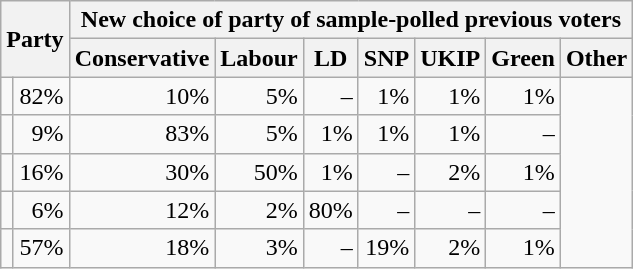<table class="wikitable" style="text-align:right;">
<tr>
<th colspan="2" rowspan="2">Party</th>
<th colspan="7">New choice of party of sample-polled previous voters</th>
</tr>
<tr>
<th>Conservative</th>
<th>Labour</th>
<th>LD</th>
<th>SNP</th>
<th>UKIP</th>
<th>Green</th>
<th>Other</th>
</tr>
<tr>
<td></td>
<td>82%</td>
<td>10%</td>
<td>5%</td>
<td>–</td>
<td>1%</td>
<td>1%</td>
<td>1%</td>
</tr>
<tr>
<td></td>
<td>9%</td>
<td>83%</td>
<td>5%</td>
<td>1%</td>
<td>1%</td>
<td>1%</td>
<td>–</td>
</tr>
<tr>
<td></td>
<td>16%</td>
<td>30%</td>
<td>50%</td>
<td>1%</td>
<td>–</td>
<td>2%</td>
<td>1%</td>
</tr>
<tr>
<td></td>
<td>6%</td>
<td>12%</td>
<td>2%</td>
<td>80%</td>
<td>–</td>
<td>–</td>
<td>–</td>
</tr>
<tr>
<td></td>
<td>57%</td>
<td>18%</td>
<td>3%</td>
<td>–</td>
<td>19%</td>
<td>2%</td>
<td>1%</td>
</tr>
</table>
